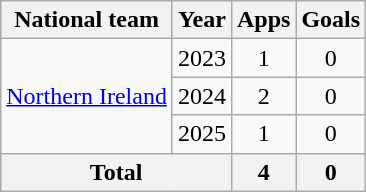<table class="wikitable" style="text-align:center">
<tr>
<th>National team</th>
<th>Year</th>
<th>Apps</th>
<th>Goals</th>
</tr>
<tr>
<td rowspan="3"><a href='#'>Northern Ireland</a></td>
<td>2023</td>
<td>1</td>
<td>0</td>
</tr>
<tr>
<td>2024</td>
<td>2</td>
<td>0</td>
</tr>
<tr>
<td>2025</td>
<td>1</td>
<td>0</td>
</tr>
<tr>
<th colspan="2">Total</th>
<th>4</th>
<th>0</th>
</tr>
</table>
